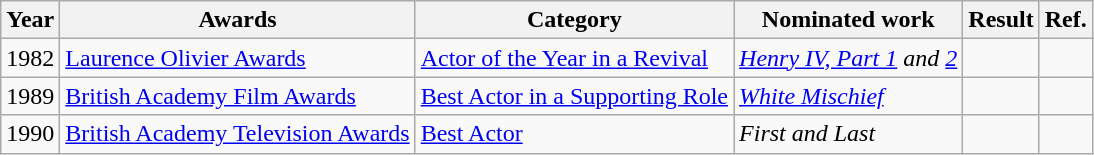<table class="wikitable">
<tr>
<th>Year</th>
<th>Awards</th>
<th>Category</th>
<th>Nominated work</th>
<th>Result</th>
<th>Ref.</th>
</tr>
<tr>
<td>1982</td>
<td><a href='#'>Laurence Olivier Awards</a></td>
<td><a href='#'>Actor of the Year in a Revival</a></td>
<td><a href='#'><em>Henry IV, Part 1</em></a> <em>and <a href='#'>2</a></em></td>
<td></td>
<td></td>
</tr>
<tr>
<td>1989</td>
<td><a href='#'>British Academy Film Awards</a></td>
<td><a href='#'>Best Actor in a Supporting Role</a></td>
<td><a href='#'><em>White Mischief</em></a></td>
<td></td>
<td></td>
</tr>
<tr>
<td>1990</td>
<td><a href='#'>British Academy Television Awards</a></td>
<td><a href='#'>Best Actor</a></td>
<td><em>First and Last</em></td>
<td></td>
<td></td>
</tr>
</table>
